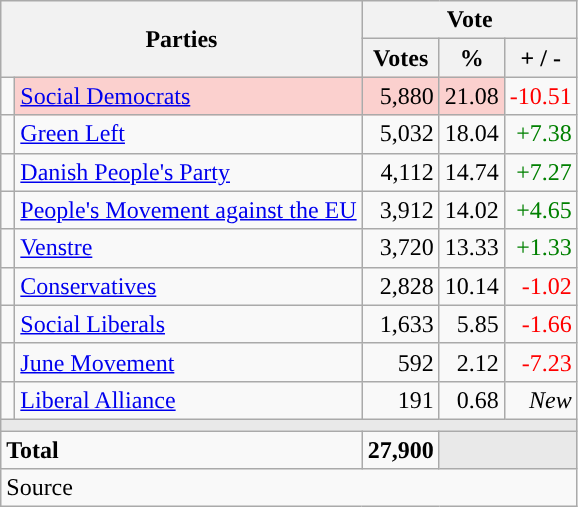<table class="wikitable" style="text-align:right;">
<tr>
<th style="text-align:centre;" rowspan="2" colspan="2" width="225">Parties</th>
<th colspan="3">Vote</th>
</tr>
<tr>
<th width="15">Votes</th>
<th width="15">%</th>
<th width="15">+ / -</th>
</tr>
<tr>
<td width="2" style="color:inherit;background:"></td>
<td bgcolor=#fbd0ce   align="left"><a href='#'>Social Democrats</a></td>
<td bgcolor=#fbd0ce>5,880</td>
<td bgcolor=#fbd0ce>21.08</td>
<td style=color:red;>-10.51</td>
</tr>
<tr>
<td width="2" style="color:inherit;background:"></td>
<td align="left"><a href='#'>Green Left</a></td>
<td>5,032</td>
<td>18.04</td>
<td style=color:green;>+7.38</td>
</tr>
<tr>
<td width="2" style="color:inherit;background:"></td>
<td align="left"><a href='#'>Danish People's Party</a></td>
<td>4,112</td>
<td>14.74</td>
<td style=color:green;>+7.27</td>
</tr>
<tr>
<td width="2" style="color:inherit;background:"></td>
<td align="left"><a href='#'>People's Movement against the EU</a></td>
<td>3,912</td>
<td>14.02</td>
<td style=color:green;>+4.65</td>
</tr>
<tr>
<td width="2" style="color:inherit;background:"></td>
<td align="left"><a href='#'>Venstre</a></td>
<td>3,720</td>
<td>13.33</td>
<td style=color:green;>+1.33</td>
</tr>
<tr>
<td width="2" style="color:inherit;background:"></td>
<td align="left"><a href='#'>Conservatives</a></td>
<td>2,828</td>
<td>10.14</td>
<td style=color:red;>-1.02</td>
</tr>
<tr>
<td width="2" style="color:inherit;background:"></td>
<td align="left"><a href='#'>Social Liberals</a></td>
<td>1,633</td>
<td>5.85</td>
<td style=color:red;>-1.66</td>
</tr>
<tr>
<td width="2" style="color:inherit;background:"></td>
<td align="left"><a href='#'>June Movement</a></td>
<td>592</td>
<td>2.12</td>
<td style=color:red;>-7.23</td>
</tr>
<tr>
<td width="2" style="color:inherit;background:"></td>
<td align="left"><a href='#'>Liberal Alliance</a></td>
<td>191</td>
<td>0.68</td>
<td><em>New</em></td>
</tr>
<tr>
<td colspan="7" bgcolor="#E9E9E9"></td>
</tr>
<tr>
<td align="left" colspan="2"><strong>Total</strong></td>
<td><strong>27,900</strong></td>
<td bgcolor="#E9E9E9" colspan="2"></td>
</tr>
<tr>
<td align="left" colspan="6">Source</td>
</tr>
</table>
